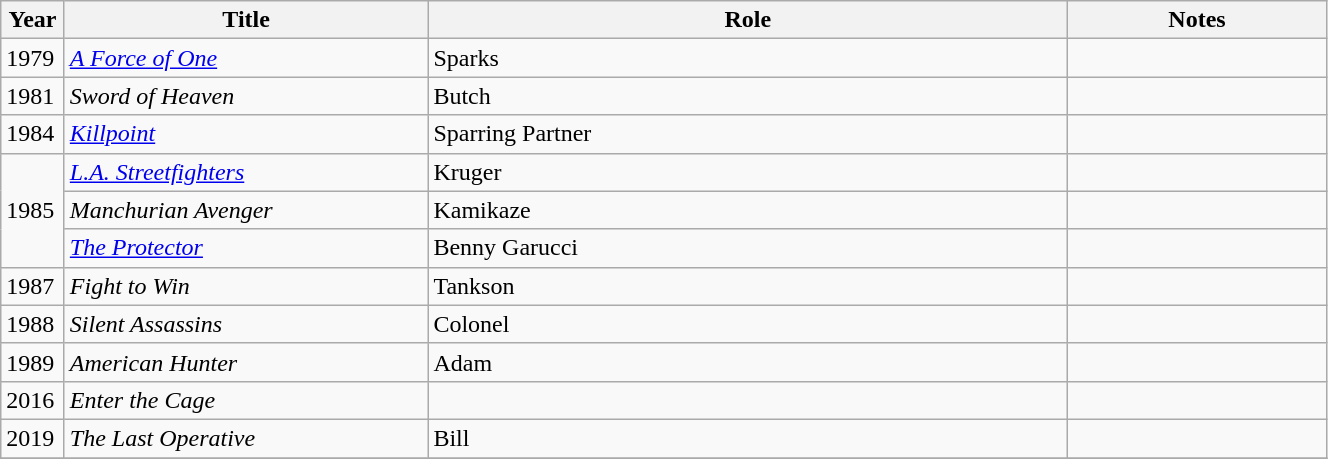<table class="wikitable sortable" width=70%>
<tr>
<th width=35px>Year</th>
<th width=235px>Title</th>
<th>Role</th>
<th>Notes</th>
</tr>
<tr>
<td rowspan=1>1979</td>
<td><em><a href='#'>A Force of One</a></em></td>
<td>Sparks</td>
<td></td>
</tr>
<tr>
<td rowspan=1>1981</td>
<td><em>Sword of Heaven</em></td>
<td>Butch</td>
<td></td>
</tr>
<tr>
<td rowspan=1>1984</td>
<td><em><a href='#'>Killpoint</a></em></td>
<td>Sparring Partner</td>
<td></td>
</tr>
<tr>
<td rowspan=3>1985</td>
<td><em><a href='#'>L.A. Streetfighters</a></em></td>
<td>Kruger</td>
<td></td>
</tr>
<tr>
<td><em>Manchurian Avenger</em></td>
<td>Kamikaze</td>
<td></td>
</tr>
<tr>
<td><em><a href='#'>The Protector</a></em></td>
<td>Benny Garucci</td>
<td></td>
</tr>
<tr>
<td rowspan=1>1987</td>
<td><em>Fight to Win</em></td>
<td>Tankson</td>
<td></td>
</tr>
<tr>
<td rowspan=1>1988</td>
<td><em>Silent Assassins</em></td>
<td>Colonel</td>
<td></td>
</tr>
<tr>
<td rowspan=1>1989</td>
<td><em>American Hunter</em></td>
<td>Adam</td>
<td></td>
</tr>
<tr>
<td rowspan=1>2016</td>
<td><em>Enter the Cage</em></td>
<td></td>
<td></td>
</tr>
<tr>
<td rowspan=1>2019</td>
<td><em>The Last Operative</em></td>
<td>Bill</td>
<td></td>
</tr>
<tr>
</tr>
</table>
